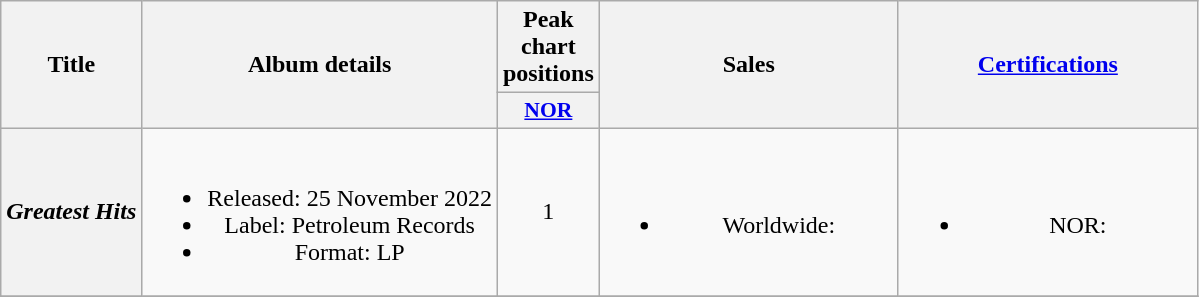<table class="wikitable plainrowheaders" style="text-align:center;" border="1">
<tr>
<th scope="col" rowspan="2">Title</th>
<th scope="col" rowspan="2">Album details</th>
<th scope="col" colspan="1">Peak chart positions</th>
<th scope="col" rowspan="2" style="width:12em;">Sales</th>
<th scope="col" rowspan="2" style="width:12em;"><a href='#'>Certifications</a></th>
</tr>
<tr>
<th scope="col" style="width:3em;font-size:90%;"><a href='#'>NOR</a><br></th>
</tr>
<tr>
<th scope="row"><em>Greatest Hits</em></th>
<td><br><ul><li>Released: 25 November 2022</li><li>Label: Petroleum Records</li><li>Format: LP</li></ul></td>
<td>1</td>
<td><br><ul><li>Worldwide:</li></ul></td>
<td><br><ul><li>NOR:</li></ul></td>
</tr>
<tr>
</tr>
</table>
